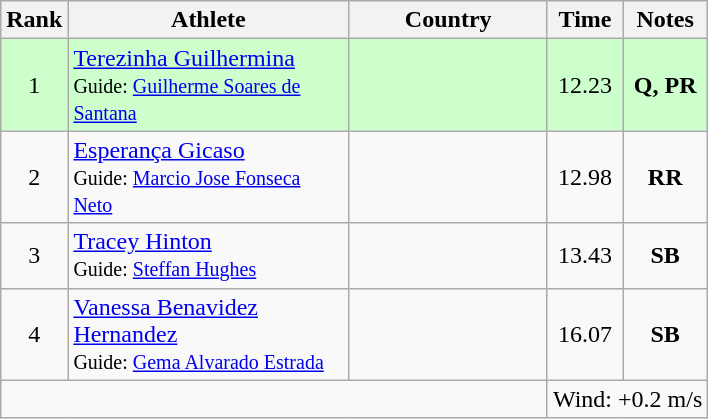<table class="wikitable sortable" style="text-align:center">
<tr>
<th>Rank</th>
<th style="width:180px">Athlete</th>
<th style="width:125px">Country</th>
<th>Time</th>
<th>Notes</th>
</tr>
<tr style="background:#cfc;">
<td>1</td>
<td style="text-align:left;"><a href='#'>Terezinha Guilhermina</a><br><small>Guide: <a href='#'>Guilherme Soares de Santana</a></small></td>
<td style="text-align:left;"></td>
<td>12.23</td>
<td><strong>Q, PR</strong></td>
</tr>
<tr>
<td>2</td>
<td style="text-align:left;"><a href='#'>Esperança Gicaso</a><br><small>Guide: <a href='#'>Marcio Jose Fonseca Neto</a></small></td>
<td style="text-align:left;"></td>
<td>12.98</td>
<td><strong>RR</strong></td>
</tr>
<tr>
<td>3</td>
<td style="text-align:left;"><a href='#'>Tracey Hinton</a><br><small>Guide: <a href='#'>Steffan Hughes</a></small></td>
<td style="text-align:left;"></td>
<td>13.43</td>
<td><strong>SB</strong></td>
</tr>
<tr>
<td>4</td>
<td style="text-align:left;"><a href='#'>Vanessa Benavidez Hernandez</a><br><small>Guide: <a href='#'>Gema Alvarado Estrada</a></small></td>
<td style="text-align:left;"></td>
<td>16.07</td>
<td><strong>SB</strong></td>
</tr>
<tr class="sortbottom">
<td colspan="3"></td>
<td colspan="2">Wind: +0.2 m/s</td>
</tr>
</table>
